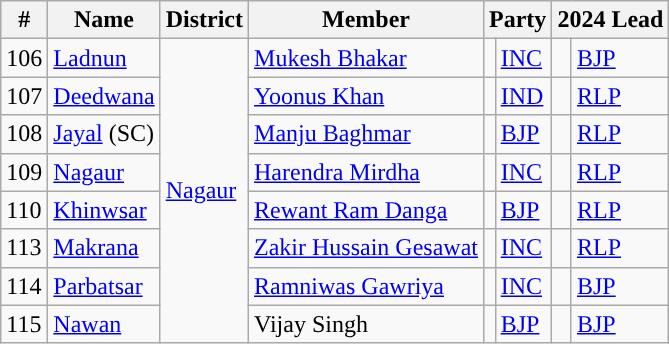<table class="wikitable">
<tr>
<th>#</th>
<th>Name</th>
<th>District</th>
<th>Member</th>
<th colspan="2">Party</th>
<th colspan="2">2024 Lead</th>
</tr>
<tr>
<td>106</td>
<td><a href='#'>Ladnun</a></td>
<td rowspan="8"><a href='#'>Nagaur</a></td>
<td><a href='#'>Mukesh Bhakar</a></td>
<td style="background-color: "></td>
<td><a href='#'>INC</a></td>
<td style="background-color: "></td>
<td><a href='#'>BJP</a></td>
</tr>
<tr>
<td>107</td>
<td><a href='#'>Deedwana</a></td>
<td><a href='#'>Yoonus Khan</a></td>
<td style="background-color: "></td>
<td><a href='#'>IND</a></td>
<td style="background-color: "></td>
<td><a href='#'>RLP</a></td>
</tr>
<tr>
<td>108</td>
<td><a href='#'>Jayal</a> (SC)</td>
<td><a href='#'>Manju Baghmar</a></td>
<td style="background-color: "></td>
<td><a href='#'>BJP</a></td>
<td style="background-color: "></td>
<td><a href='#'>RLP</a></td>
</tr>
<tr>
<td>109</td>
<td><a href='#'>Nagaur</a></td>
<td><a href='#'>Harendra Mirdha</a></td>
<td style="background-color: "></td>
<td><a href='#'>INC</a></td>
<td style="background-color: "></td>
<td><a href='#'>RLP</a></td>
</tr>
<tr>
<td>110</td>
<td><a href='#'>Khinwsar</a></td>
<td><a href='#'>Rewant Ram Danga</a></td>
<td style="background-color: "></td>
<td><a href='#'>BJP</a></td>
<td style="background-color: "></td>
<td><a href='#'>RLP</a></td>
</tr>
<tr>
<td>113</td>
<td><a href='#'>Makrana</a></td>
<td><a href='#'>Zakir Hussain Gesawat</a></td>
<td style="background-color: "></td>
<td><a href='#'>INC</a></td>
<td style="background-color: "></td>
<td><a href='#'>RLP</a></td>
</tr>
<tr>
<td>114</td>
<td><a href='#'>Parbatsar</a></td>
<td><a href='#'>Ramniwas Gawriya</a></td>
<td style="background-color: "></td>
<td><a href='#'>INC</a></td>
<td style="background-color: "></td>
<td><a href='#'>BJP</a></td>
</tr>
<tr>
<td>115</td>
<td><a href='#'>Nawan</a></td>
<td>Vijay Singh</td>
<td style="background-color: "></td>
<td><a href='#'>BJP</a></td>
<td style="background-color: "></td>
<td><a href='#'>BJP</a></td>
</tr>
</table>
